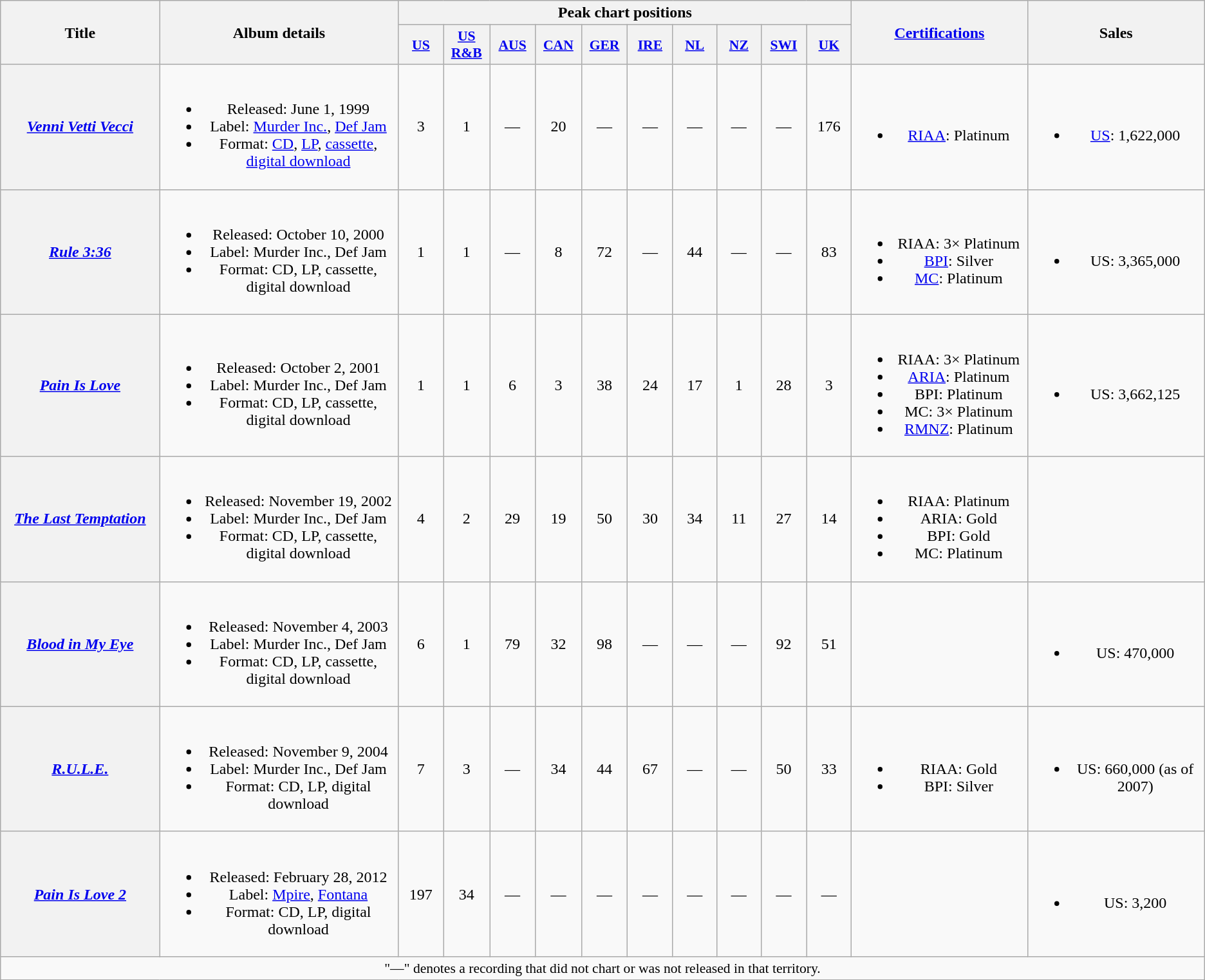<table class="wikitable plainrowheaders" style="text-align:center;">
<tr>
<th scope="col" rowspan="2" style="width:11em;">Title</th>
<th scope="col" rowspan="2" style="width:16em;">Album details</th>
<th scope="col" colspan="10">Peak chart positions</th>
<th scope="col" rowspan="2" style="width:12em;"><a href='#'>Certifications</a></th>
<th scope="col" rowspan="2" style="width:12em;">Sales</th>
</tr>
<tr>
<th style="width:3em;font-size:90%;"><a href='#'>US</a><br></th>
<th style="width:3em;font-size:90%;"><a href='#'>US<br>R&B</a><br></th>
<th style="width:3em;font-size:90%;"><a href='#'>AUS</a><br></th>
<th style="width:3em;font-size:90%;"><a href='#'>CAN</a><br></th>
<th style="width:3em;font-size:90%;"><a href='#'>GER</a><br></th>
<th style="width:3em;font-size:90%;"><a href='#'>IRE</a><br></th>
<th scope="col" style="width:3em;font-size:90%;"><a href='#'>NL</a><br></th>
<th style="width:3em;font-size:90%;"><a href='#'>NZ</a><br></th>
<th style="width:3em;font-size:90%;"><a href='#'>SWI</a><br></th>
<th style="width:3em;font-size:90%;"><a href='#'>UK</a><br></th>
</tr>
<tr>
<th scope="row"><em><a href='#'>Venni Vetti Vecci</a></em></th>
<td><br><ul><li>Released: June 1, 1999</li><li>Label: <a href='#'>Murder Inc.</a>, <a href='#'>Def Jam</a></li><li>Format: <a href='#'>CD</a>, <a href='#'>LP</a>, <a href='#'>cassette</a>, <a href='#'>digital download</a></li></ul></td>
<td>3</td>
<td>1</td>
<td>—</td>
<td>20</td>
<td>—</td>
<td>—</td>
<td>—</td>
<td>—</td>
<td>—</td>
<td>176</td>
<td><br><ul><li><a href='#'>RIAA</a>: Platinum</li></ul></td>
<td><br><ul><li><a href='#'>US</a>: 1,622,000</li></ul></td>
</tr>
<tr>
<th scope="row"><em><a href='#'>Rule 3:36</a></em></th>
<td><br><ul><li>Released: October 10, 2000</li><li>Label: Murder Inc., Def Jam</li><li>Format: CD, LP, cassette, digital download</li></ul></td>
<td>1</td>
<td>1</td>
<td>—</td>
<td>8</td>
<td>72</td>
<td>—</td>
<td>44</td>
<td>—</td>
<td>—</td>
<td>83</td>
<td><br><ul><li>RIAA: 3× Platinum</li><li><a href='#'>BPI</a>: Silver</li><li><a href='#'>MC</a>: Platinum</li></ul></td>
<td><br><ul><li>US: 3,365,000</li></ul></td>
</tr>
<tr>
<th scope="row"><em><a href='#'>Pain Is Love</a></em></th>
<td><br><ul><li>Released: October 2, 2001</li><li>Label: Murder Inc., Def Jam</li><li>Format: CD, LP, cassette, digital download</li></ul></td>
<td>1</td>
<td>1</td>
<td>6</td>
<td>3</td>
<td>38</td>
<td>24</td>
<td>17</td>
<td>1</td>
<td>28</td>
<td>3</td>
<td><br><ul><li>RIAA: 3× Platinum</li><li><a href='#'>ARIA</a>: Platinum</li><li>BPI: Platinum</li><li>MC: 3× Platinum</li><li><a href='#'>RMNZ</a>: Platinum</li></ul></td>
<td><br><ul><li>US: 3,662,125</li></ul></td>
</tr>
<tr>
<th scope="row"><em><a href='#'>The Last Temptation</a></em></th>
<td><br><ul><li>Released: November 19, 2002</li><li>Label: Murder Inc., Def Jam</li><li>Format: CD, LP, cassette, digital download</li></ul></td>
<td>4</td>
<td>2</td>
<td>29</td>
<td>19</td>
<td>50</td>
<td>30</td>
<td>34</td>
<td>11</td>
<td>27</td>
<td>14</td>
<td><br><ul><li>RIAA: Platinum</li><li>ARIA: Gold</li><li>BPI: Gold</li><li>MC: Platinum</li></ul></td>
<td></td>
</tr>
<tr>
<th scope="row"><em><a href='#'>Blood in My Eye</a></em></th>
<td><br><ul><li>Released: November 4, 2003</li><li>Label: Murder Inc., Def Jam</li><li>Format: CD, LP, cassette, digital download</li></ul></td>
<td>6</td>
<td>1</td>
<td>79</td>
<td>32</td>
<td>98</td>
<td>—</td>
<td>—</td>
<td>—</td>
<td>92</td>
<td>51</td>
<td></td>
<td><br><ul><li>US: 470,000</li></ul></td>
</tr>
<tr>
<th scope="row"><em><a href='#'>R.U.L.E.</a></em></th>
<td><br><ul><li>Released: November 9, 2004</li><li>Label: Murder Inc., Def Jam</li><li>Format: CD, LP, digital download</li></ul></td>
<td>7</td>
<td>3</td>
<td>—</td>
<td>34</td>
<td>44</td>
<td>67</td>
<td>—</td>
<td>—</td>
<td>50</td>
<td>33</td>
<td><br><ul><li>RIAA: Gold</li><li>BPI: Silver</li></ul></td>
<td><br><ul><li>US: 660,000 (as of 2007)</li></ul></td>
</tr>
<tr>
<th scope="row"><em><a href='#'>Pain Is Love 2</a></em></th>
<td><br><ul><li>Released: February 28, 2012</li><li>Label: <a href='#'>Mpire</a>, <a href='#'>Fontana</a></li><li>Format: CD, LP, digital download</li></ul></td>
<td>197</td>
<td>34</td>
<td>—</td>
<td>—</td>
<td>—</td>
<td>—</td>
<td>—</td>
<td>—</td>
<td>—</td>
<td>—</td>
<td></td>
<td><br><ul><li>US: 3,200</li></ul></td>
</tr>
<tr>
<td colspan="14" style="font-size:90%">"—" denotes a recording that did not chart or was not released in that territory.</td>
</tr>
</table>
